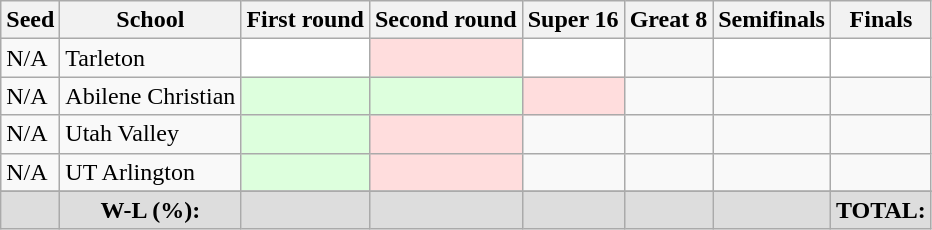<table class="sortable wikitable" style="white-space:nowrap; font-size:100%;">
<tr>
<th>Seed</th>
<th>School</th>
<th>First round</th>
<th>Second round</th>
<th>Super 16</th>
<th>Great 8</th>
<th>Semifinals</th>
<th>Finals</th>
</tr>
<tr>
<td>N/A</td>
<td>Tarleton</td>
<td style="background:#fff;"></td>
<td style="background:#ffdddd;"></td>
<td style="background:#fff;"></td>
<td></td>
<td style="background:#fff;"></td>
<td style="background:#fff;"></td>
</tr>
<tr>
<td>N/A</td>
<td>Abilene Christian</td>
<td style="background:#ddffdd;"></td>
<td style="background:#ddffdd;"></td>
<td style="background:#ffdddd;"></td>
<td></td>
<td></td>
<td></td>
</tr>
<tr>
<td>N/A</td>
<td>Utah Valley</td>
<td style="background:#ddffdd;"></td>
<td style="background:#ffdddd;"></td>
<td></td>
<td></td>
<td></td>
<td></td>
</tr>
<tr>
<td>N/A</td>
<td>UT Arlington</td>
<td style="background:#ddffdd;"></td>
<td style="background:#ffdddd;"></td>
<td></td>
<td></td>
<td></td>
<td></td>
</tr>
<tr>
</tr>
<tr class="sortbottom" style="text-align:center; background:#ddd;">
<td></td>
<td><strong>W-L (%):</strong></td>
<td></td>
<td></td>
<td></td>
<td></td>
<td></td>
<td><strong>TOTAL:</strong> </td>
</tr>
</table>
